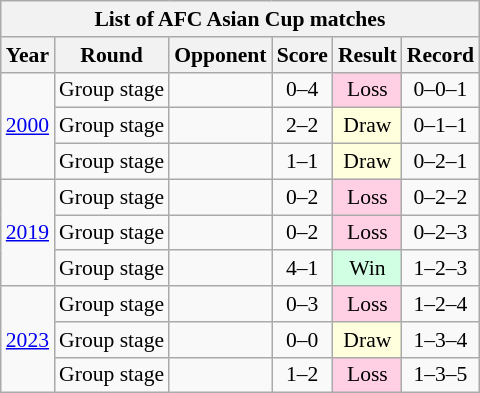<table class="wikitable sortable collapsible collapsed" style="text-align: center;font-size:90%;">
<tr>
<th colspan=6>List of AFC Asian Cup matches</th>
</tr>
<tr>
<th>Year</th>
<th>Round</th>
<th>Opponent</th>
<th>Score</th>
<th>Result</th>
<th>Record</th>
</tr>
<tr>
<td rowspan=3><a href='#'>2000</a></td>
<td>Group stage</td>
<td align="left"></td>
<td>0–4</td>
<td style="background:#ffd0e3;">Loss</td>
<td>0–0–1</td>
</tr>
<tr>
<td>Group stage</td>
<td align="left"></td>
<td>2–2</td>
<td style="background:#ffd;">Draw</td>
<td>0–1–1</td>
</tr>
<tr>
<td>Group stage</td>
<td align="left"></td>
<td>1–1</td>
<td style="background:#ffd;">Draw</td>
<td>0–2–1</td>
</tr>
<tr>
<td rowspan=3><a href='#'>2019</a></td>
<td>Group stage</td>
<td align="left"></td>
<td>0–2</td>
<td style="background:#ffd0e3;">Loss</td>
<td>0–2–2</td>
</tr>
<tr>
<td>Group stage</td>
<td align="left"></td>
<td>0–2</td>
<td style="background:#ffd0e3;">Loss</td>
<td>0–2–3</td>
</tr>
<tr>
<td>Group stage</td>
<td align="left"></td>
<td>4–1</td>
<td style="background:#d0ffe3;">Win</td>
<td>1–2–3</td>
</tr>
<tr>
<td rowspan=3><a href='#'>2023</a></td>
<td>Group stage</td>
<td align="left"></td>
<td>0–3</td>
<td style="background:#ffd0e3;">Loss</td>
<td>1–2–4</td>
</tr>
<tr>
<td>Group stage</td>
<td align="left"></td>
<td>0–0</td>
<td style="background:#ffd;">Draw</td>
<td>1–3–4</td>
</tr>
<tr>
<td>Group stage</td>
<td align="left"></td>
<td>1–2</td>
<td style="background:#ffd0e3;">Loss</td>
<td>1–3–5</td>
</tr>
</table>
